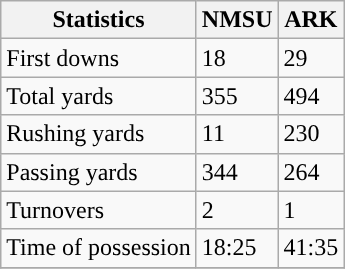<table class="wikitable" style="float: left;">
<tr>
<th>Statistics</th>
<th>NMSU</th>
<th>ARK</th>
</tr>
<tr>
<td>First downs</td>
<td>18</td>
<td>29</td>
</tr>
<tr>
<td>Total yards</td>
<td>355</td>
<td>494</td>
</tr>
<tr>
<td>Rushing yards</td>
<td>11</td>
<td>230</td>
</tr>
<tr>
<td>Passing yards</td>
<td>344</td>
<td>264</td>
</tr>
<tr>
<td>Turnovers</td>
<td>2</td>
<td>1</td>
</tr>
<tr>
<td>Time of possession</td>
<td>18:25</td>
<td>41:35</td>
</tr>
<tr>
</tr>
</table>
